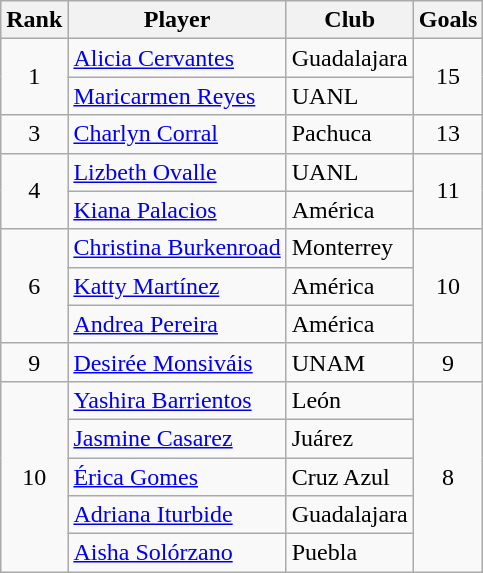<table class="wikitable">
<tr>
<th>Rank</th>
<th>Player</th>
<th>Club</th>
<th>Goals</th>
</tr>
<tr>
<td align=center rowspan=2>1</td>
<td> <a href='#'>Alicia Cervantes</a></td>
<td>Guadalajara</td>
<td align=center rowspan=2>15</td>
</tr>
<tr>
<td> <a href='#'>Maricarmen Reyes</a></td>
<td>UANL</td>
</tr>
<tr>
<td align=center rowspan=1>3</td>
<td> <a href='#'>Charlyn Corral</a></td>
<td>Pachuca</td>
<td align=center rowspan=1>13</td>
</tr>
<tr>
<td align=center rowspan=2>4</td>
<td> <a href='#'>Lizbeth Ovalle</a></td>
<td>UANL</td>
<td align=center rowspan=2>11</td>
</tr>
<tr>
<td> <a href='#'>Kiana Palacios</a></td>
<td>América</td>
</tr>
<tr>
<td align=center rowspan=3>6</td>
<td> <a href='#'>Christina Burkenroad</a></td>
<td>Monterrey</td>
<td align=center rowspan=3>10</td>
</tr>
<tr>
<td> <a href='#'>Katty Martínez</a></td>
<td>América</td>
</tr>
<tr>
<td> <a href='#'>Andrea Pereira</a></td>
<td>América</td>
</tr>
<tr>
<td align=center rowspan=1>9</td>
<td> <a href='#'>Desirée Monsiváis</a></td>
<td>UNAM</td>
<td align=center rowspan=1>9</td>
</tr>
<tr>
<td align=center rowspan=5>10</td>
<td> <a href='#'>Yashira Barrientos</a></td>
<td>León</td>
<td align=center rowspan=5>8</td>
</tr>
<tr>
<td> <a href='#'>Jasmine Casarez</a></td>
<td>Juárez</td>
</tr>
<tr>
<td> <a href='#'>Érica Gomes</a></td>
<td>Cruz Azul</td>
</tr>
<tr>
<td> <a href='#'>Adriana Iturbide</a></td>
<td>Guadalajara</td>
</tr>
<tr>
<td> <a href='#'>Aisha Solórzano</a></td>
<td>Puebla</td>
</tr>
</table>
